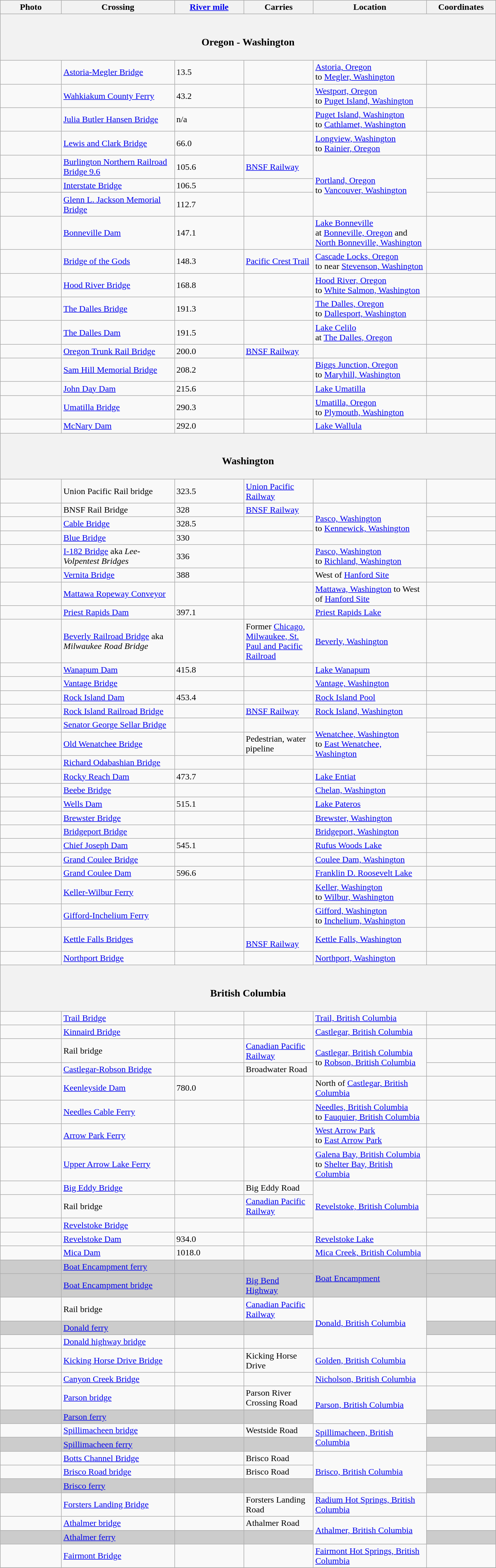<table class=wikitable width=910>
<tr>
<th>Photo</th>
<th width=200>Crossing</th>
<th width=120><a href='#'>River mile</a></th>
<th width=120>Carries</th>
<th width=200>Location</th>
<th width=120>Coordinates</th>
</tr>
<tr>
<th colspan=6><br><h3>Oregon - Washington</h3></th>
</tr>
<tr>
<td></td>
<td><a href='#'>Astoria-Megler Bridge</a></td>
<td>13.5</td>
<td></td>
<td><a href='#'>Astoria, Oregon</a><br>to <a href='#'>Megler, Washington</a></td>
<td></td>
</tr>
<tr>
<td></td>
<td><a href='#'>Wahkiakum County Ferry</a></td>
<td>43.2</td>
<td></td>
<td><a href='#'>Westport, Oregon</a><br>to <a href='#'>Puget Island, Washington</a></td>
<td></td>
</tr>
<tr>
<td></td>
<td><a href='#'>Julia Butler Hansen Bridge</a></td>
<td>n/a</td>
<td></td>
<td><a href='#'>Puget Island, Washington</a><br>to <a href='#'>Cathlamet, Washington</a></td>
<td></td>
</tr>
<tr>
<td></td>
<td><a href='#'>Lewis and Clark Bridge</a></td>
<td>66.0</td>
<td></td>
<td><a href='#'>Longview, Washington</a><br>to <a href='#'>Rainier, Oregon</a></td>
<td></td>
</tr>
<tr>
<td></td>
<td><a href='#'>Burlington Northern Railroad Bridge 9.6</a></td>
<td>105.6</td>
<td><a href='#'>BNSF Railway</a></td>
<td rowspan=3><a href='#'>Portland, Oregon</a><br>to <a href='#'>Vancouver, Washington</a></td>
<td></td>
</tr>
<tr>
<td></td>
<td><a href='#'>Interstate Bridge</a></td>
<td>106.5</td>
<td></td>
<td></td>
</tr>
<tr>
<td></td>
<td><a href='#'>Glenn L. Jackson Memorial Bridge</a></td>
<td>112.7</td>
<td></td>
<td></td>
</tr>
<tr>
<td></td>
<td><a href='#'>Bonneville Dam</a></td>
<td>147.1</td>
<td></td>
<td><a href='#'>Lake Bonneville</a><br>at <a href='#'>Bonneville, Oregon</a> and <a href='#'>North Bonneville, Washington</a></td>
<td></td>
</tr>
<tr>
<td></td>
<td><a href='#'>Bridge of the Gods</a></td>
<td>148.3</td>
<td><a href='#'>Pacific Crest Trail</a></td>
<td><a href='#'>Cascade Locks, Oregon</a><br>to near <a href='#'>Stevenson, Washington</a></td>
<td></td>
</tr>
<tr>
<td></td>
<td><a href='#'>Hood River Bridge</a></td>
<td>168.8</td>
<td></td>
<td><a href='#'>Hood River, Oregon</a><br>to <a href='#'>White Salmon, Washington</a></td>
<td></td>
</tr>
<tr>
<td></td>
<td><a href='#'>The Dalles Bridge</a></td>
<td>191.3</td>
<td></td>
<td><a href='#'>The Dalles, Oregon</a><br>to <a href='#'>Dallesport, Washington</a></td>
<td></td>
</tr>
<tr>
<td></td>
<td><a href='#'>The Dalles Dam</a></td>
<td>191.5</td>
<td></td>
<td><a href='#'>Lake Celilo</a><br>at <a href='#'>The Dalles, Oregon</a></td>
<td></td>
</tr>
<tr>
<td></td>
<td><a href='#'>Oregon Trunk Rail Bridge</a></td>
<td>200.0</td>
<td><a href='#'>BNSF Railway</a></td>
<td></td>
<td></td>
</tr>
<tr>
<td></td>
<td><a href='#'>Sam Hill Memorial Bridge</a></td>
<td>208.2</td>
<td></td>
<td><a href='#'>Biggs Junction, Oregon</a><br>to <a href='#'>Maryhill, Washington</a></td>
<td></td>
</tr>
<tr>
<td></td>
<td><a href='#'>John Day Dam</a></td>
<td>215.6</td>
<td></td>
<td><a href='#'>Lake Umatilla</a></td>
<td></td>
</tr>
<tr>
<td></td>
<td><a href='#'>Umatilla Bridge</a></td>
<td>290.3</td>
<td></td>
<td><a href='#'>Umatilla, Oregon</a><br>to <a href='#'>Plymouth, Washington</a></td>
<td></td>
</tr>
<tr>
<td></td>
<td><a href='#'>McNary Dam</a></td>
<td>292.0</td>
<td></td>
<td><a href='#'>Lake Wallula</a></td>
<td></td>
</tr>
<tr>
<th colspan=6><br><h3>Washington</h3></th>
</tr>
<tr>
<td></td>
<td>Union Pacific Rail bridge</td>
<td>323.5</td>
<td><a href='#'>Union Pacific Railway</a></td>
<td></td>
<td></td>
</tr>
<tr>
<td></td>
<td>BNSF Rail Bridge</td>
<td>328</td>
<td><a href='#'>BNSF Railway</a></td>
<td rowspan="3"><a href='#'>Pasco, Washington</a><br>to <a href='#'>Kennewick, Washington</a></td>
<td></td>
</tr>
<tr>
<td></td>
<td><a href='#'>Cable Bridge</a></td>
<td>328.5</td>
<td></td>
<td></td>
</tr>
<tr>
<td></td>
<td><a href='#'>Blue Bridge</a></td>
<td>330</td>
<td></td>
<td></td>
</tr>
<tr>
<td></td>
<td><a href='#'>I-182 Bridge</a> aka <em>Lee-Volpentest Bridges</em></td>
<td>336</td>
<td></td>
<td><a href='#'>Pasco, Washington</a><br>to <a href='#'>Richland, Washington</a></td>
<td></td>
</tr>
<tr>
<td></td>
<td><a href='#'>Vernita Bridge</a></td>
<td>388</td>
<td></td>
<td>West of <a href='#'>Hanford Site</a></td>
<td></td>
</tr>
<tr>
<td></td>
<td><a href='#'>Mattawa Ropeway Conveyor</a></td>
<td></td>
<td></td>
<td><a href='#'>Mattawa, Washington</a> to West of <a href='#'>Hanford Site</a></td>
<td></td>
</tr>
<tr>
<td></td>
<td><a href='#'>Priest Rapids Dam</a></td>
<td>397.1</td>
<td></td>
<td><a href='#'>Priest Rapids Lake</a></td>
<td></td>
</tr>
<tr>
<td></td>
<td><a href='#'>Beverly Railroad Bridge</a> aka <em>Milwaukee Road Bridge</em></td>
<td></td>
<td>Former <a href='#'>Chicago, Milwaukee, St. Paul and Pacific Railroad</a></td>
<td><a href='#'>Beverly, Washington</a></td>
<td></td>
</tr>
<tr>
<td></td>
<td><a href='#'>Wanapum Dam</a></td>
<td>415.8</td>
<td></td>
<td><a href='#'>Lake Wanapum</a></td>
<td></td>
</tr>
<tr>
<td></td>
<td><a href='#'>Vantage Bridge</a></td>
<td></td>
<td></td>
<td><a href='#'>Vantage, Washington</a></td>
<td></td>
</tr>
<tr>
<td></td>
<td><a href='#'>Rock Island Dam</a></td>
<td>453.4</td>
<td></td>
<td><a href='#'>Rock Island Pool</a></td>
<td></td>
</tr>
<tr>
<td></td>
<td><a href='#'>Rock Island Railroad Bridge</a></td>
<td></td>
<td><a href='#'>BNSF Railway</a></td>
<td><a href='#'>Rock Island, Washington</a></td>
<td></td>
</tr>
<tr>
<td></td>
<td><a href='#'>Senator George Sellar Bridge</a></td>
<td></td>
<td></td>
<td rowspan="3"><a href='#'>Wenatchee, Washington</a><br>to <a href='#'>East Wenatchee, Washington</a></td>
<td></td>
</tr>
<tr>
<td></td>
<td><a href='#'>Old Wenatchee Bridge</a></td>
<td></td>
<td>Pedestrian, water pipeline</td>
<td></td>
</tr>
<tr>
<td></td>
<td><a href='#'>Richard Odabashian Bridge</a></td>
<td></td>
<td></td>
<td></td>
</tr>
<tr>
<td></td>
<td><a href='#'>Rocky Reach Dam</a></td>
<td>473.7</td>
<td></td>
<td><a href='#'>Lake Entiat</a></td>
<td></td>
</tr>
<tr>
<td></td>
<td><a href='#'>Beebe Bridge</a></td>
<td></td>
<td></td>
<td><a href='#'>Chelan, Washington</a></td>
<td></td>
</tr>
<tr>
<td></td>
<td><a href='#'>Wells Dam</a></td>
<td>515.1</td>
<td></td>
<td><a href='#'>Lake Pateros</a></td>
<td></td>
</tr>
<tr>
<td></td>
<td><a href='#'>Brewster Bridge</a></td>
<td></td>
<td></td>
<td><a href='#'>Brewster, Washington</a></td>
<td></td>
</tr>
<tr>
<td></td>
<td><a href='#'>Bridgeport Bridge</a></td>
<td></td>
<td></td>
<td><a href='#'>Bridgeport, Washington</a></td>
<td></td>
</tr>
<tr>
<td></td>
<td><a href='#'>Chief Joseph Dam</a></td>
<td>545.1</td>
<td></td>
<td><a href='#'>Rufus Woods Lake</a></td>
<td></td>
</tr>
<tr>
<td></td>
<td><a href='#'>Grand Coulee Bridge</a></td>
<td></td>
<td></td>
<td><a href='#'>Coulee Dam, Washington</a></td>
<td></td>
</tr>
<tr>
<td></td>
<td><a href='#'>Grand Coulee Dam</a></td>
<td>596.6</td>
<td></td>
<td><a href='#'>Franklin D. Roosevelt Lake</a></td>
<td></td>
</tr>
<tr>
<td></td>
<td><a href='#'>Keller-Wilbur Ferry</a></td>
<td></td>
<td></td>
<td><a href='#'>Keller, Washington</a><br>to <a href='#'>Wilbur, Washington</a></td>
<td></td>
</tr>
<tr>
<td></td>
<td><a href='#'>Gifford-Inchelium Ferry</a></td>
<td></td>
<td></td>
<td><a href='#'>Gifford, Washington</a><br>to <a href='#'>Inchelium, Washington</a></td>
<td></td>
</tr>
<tr>
<td></td>
<td><a href='#'>Kettle Falls Bridges</a></td>
<td></td>
<td><br><a href='#'>BNSF Railway</a></td>
<td><a href='#'>Kettle Falls, Washington</a></td>
<td></td>
</tr>
<tr>
<td></td>
<td><a href='#'>Northport Bridge</a></td>
<td></td>
<td></td>
<td><a href='#'>Northport, Washington</a></td>
<td></td>
</tr>
<tr>
<th colspan=6><br><h3>British Columbia</h3></th>
</tr>
<tr>
<td></td>
<td><a href='#'>Trail Bridge</a></td>
<td></td>
<td></td>
<td><a href='#'>Trail, British Columbia</a></td>
<td></td>
</tr>
<tr>
<td></td>
<td><a href='#'>Kinnaird Bridge</a></td>
<td></td>
<td></td>
<td><a href='#'>Castlegar, British Columbia</a></td>
<td></td>
</tr>
<tr>
<td></td>
<td>Rail bridge</td>
<td></td>
<td><a href='#'>Canadian Pacific Railway</a></td>
<td rowspan="2"><a href='#'>Castlegar, British Columbia</a><br>to <a href='#'>Robson, British Columbia</a></td>
<td></td>
</tr>
<tr>
<td></td>
<td><a href='#'>Castlegar-Robson Bridge</a></td>
<td></td>
<td>Broadwater Road</td>
<td></td>
</tr>
<tr>
<td></td>
<td><a href='#'>Keenleyside Dam</a></td>
<td>780.0</td>
<td></td>
<td>North of <a href='#'>Castlegar, British Columbia</a></td>
<td></td>
</tr>
<tr>
<td></td>
<td><a href='#'>Needles Cable Ferry</a></td>
<td></td>
<td></td>
<td><a href='#'>Needles, British Columbia</a><br>to <a href='#'>Fauquier, British Columbia</a></td>
<td></td>
</tr>
<tr>
<td></td>
<td><a href='#'>Arrow Park Ferry</a></td>
<td></td>
<td></td>
<td><a href='#'>West Arrow Park</a><br>to <a href='#'>East Arrow Park</a></td>
<td></td>
</tr>
<tr>
<td></td>
<td><a href='#'>Upper Arrow Lake Ferry</a></td>
<td></td>
<td></td>
<td><a href='#'>Galena Bay, British Columbia</a><br>to <a href='#'>Shelter Bay, British Columbia</a></td>
<td></td>
</tr>
<tr>
<td></td>
<td><a href='#'>Big Eddy Bridge</a></td>
<td></td>
<td>Big Eddy Road</td>
<td rowspan="3"><a href='#'>Revelstoke, British Columbia</a></td>
<td></td>
</tr>
<tr>
<td></td>
<td>Rail bridge</td>
<td></td>
<td><a href='#'>Canadian Pacific Railway</a></td>
<td></td>
</tr>
<tr>
<td></td>
<td><a href='#'>Revelstoke Bridge</a></td>
<td></td>
<td></td>
<td></td>
</tr>
<tr>
<td></td>
<td><a href='#'>Revelstoke Dam</a></td>
<td>934.0</td>
<td></td>
<td><a href='#'>Revelstoke Lake</a></td>
<td></td>
</tr>
<tr>
<td></td>
<td><a href='#'>Mica Dam</a></td>
<td>1018.0</td>
<td></td>
<td><a href='#'>Mica Creek, British Columbia</a></td>
<td></td>
</tr>
<tr style="background:#cccccc;">
<td></td>
<td><a href='#'>Boat Encampment ferry</a></td>
<td></td>
<td></td>
<td rowspan="2"><a href='#'>Boat Encampment</a></td>
<td></td>
</tr>
<tr style="background:#cccccc;">
<td></td>
<td><a href='#'>Boat Encampment bridge</a></td>
<td></td>
<td><a href='#'>Big Bend Highway</a></td>
<td></td>
</tr>
<tr>
<td></td>
<td>Rail bridge</td>
<td></td>
<td><a href='#'>Canadian Pacific Railway</a></td>
<td rowspan="3"><a href='#'>Donald, British Columbia</a></td>
<td></td>
</tr>
<tr style="background:#cccccc;">
<td></td>
<td><a href='#'>Donald ferry</a></td>
<td></td>
<td></td>
<td></td>
</tr>
<tr>
<td></td>
<td><a href='#'>Donald highway bridge</a></td>
<td></td>
<td></td>
<td></td>
</tr>
<tr>
<td></td>
<td><a href='#'>Kicking Horse Drive Bridge</a></td>
<td></td>
<td>Kicking Horse Drive</td>
<td><a href='#'>Golden, British Columbia</a></td>
<td></td>
</tr>
<tr>
<td></td>
<td><a href='#'>Canyon Creek Bridge</a></td>
<td></td>
<td></td>
<td><a href='#'>Nicholson, British Columbia</a></td>
<td></td>
</tr>
<tr>
<td></td>
<td><a href='#'>Parson bridge</a></td>
<td></td>
<td>Parson River Crossing Road</td>
<td rowspan="2"><a href='#'>Parson, British Columbia</a></td>
<td></td>
</tr>
<tr style="background:#cccccc;">
<td></td>
<td><a href='#'>Parson ferry</a></td>
<td></td>
<td></td>
<td></td>
</tr>
<tr>
<td></td>
<td><a href='#'>Spillimacheen bridge</a></td>
<td></td>
<td>Westside Road</td>
<td rowspan="2"><a href='#'>Spillimacheen, British Columbia</a></td>
<td></td>
</tr>
<tr style="background:#cccccc;">
<td></td>
<td><a href='#'>Spillimacheen ferry</a></td>
<td></td>
<td></td>
<td></td>
</tr>
<tr>
<td></td>
<td><a href='#'>Botts Channel Bridge</a></td>
<td></td>
<td>Brisco Road</td>
<td rowspan="3"><a href='#'>Brisco, British Columbia</a></td>
<td></td>
</tr>
<tr>
<td></td>
<td><a href='#'>Brisco Road bridge</a></td>
<td></td>
<td>Brisco Road</td>
<td></td>
</tr>
<tr style="background:#cccccc;">
<td></td>
<td><a href='#'>Brisco ferry</a></td>
<td></td>
<td></td>
<td></td>
</tr>
<tr>
<td></td>
<td><a href='#'>Forsters Landing Bridge</a></td>
<td></td>
<td>Forsters Landing Road</td>
<td><a href='#'>Radium Hot Springs, British Columbia</a></td>
<td></td>
</tr>
<tr>
<td></td>
<td><a href='#'>Athalmer bridge</a></td>
<td></td>
<td>Athalmer Road</td>
<td rowspan="2"><a href='#'>Athalmer, British Columbia</a></td>
<td></td>
</tr>
<tr style="background:#cccccc;">
<td></td>
<td><a href='#'>Athalmer ferry</a></td>
<td></td>
<td></td>
<td></td>
</tr>
<tr>
<td></td>
<td><a href='#'>Fairmont Bridge</a></td>
<td></td>
<td></td>
<td><a href='#'>Fairmont Hot Springs, British Columbia</a></td>
<td></td>
</tr>
<tr>
</tr>
</table>
